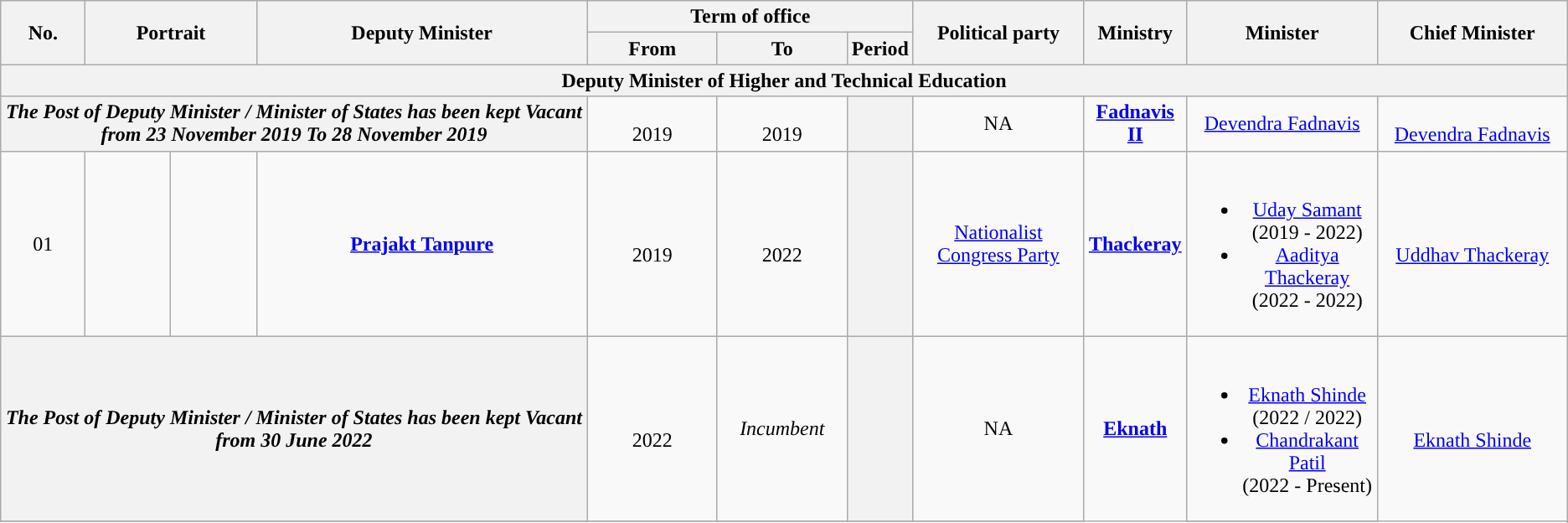<table class="wikitable" style="text-align:center">
<tr>
<th rowspan="2">No.</th>
<th rowspan="2" colspan="2">Portrait</th>
<th rowspan="2" style="width:16em">Deputy Minister<br></th>
<th colspan="3">Term of office</th>
<th rowspan="2" style="width:8em">Political party</th>
<th rowspan="2">Ministry</th>
<th rowspan="2" style="width:9em">Minister</th>
<th rowspan="2" style="width:9em">Chief Minister</th>
</tr>
<tr>
<th style="width:6em">From</th>
<th style="width:6em">To</th>
<th>Period</th>
</tr>
<tr>
<th colspan="11">Deputy Minister of Higher and Technical Education</th>
</tr>
<tr>
<th colspan="04"><strong><em>The Post of Deputy Minister / Minister of States has been kept Vacant from 23 November 2019 To 28 November 2019</em></strong></th>
<td><br>2019</td>
<td><br>2019</td>
<th></th>
<td>NA</td>
<td rowspan="1"><a href='#'><strong>Fadnavis II</strong></a></td>
<td><a href='#'>Devendra Fadnavis</a></td>
<td rowspan="1"> <br><a href='#'>Devendra Fadnavis</a></td>
</tr>
<tr>
<td>01</td>
<td style="color:inherit;background:"></td>
<td></td>
<td><strong><a href='#'>Prajakt Tanpure</a></strong> <br> </td>
<td><br>2019</td>
<td><br>2022</td>
<th></th>
<td><a href='#'>Nationalist Congress Party</a></td>
<td rowspan="1"><a href='#'><strong>Thackeray</strong></a></td>
<td><br><ul><li><a href='#'>Uday Samant</a><br> (2019 - 2022)</li><li><a href='#'>Aaditya Thackeray</a> <br>(2022 - 2022)</li></ul></td>
<td rowspan="1"> <br><a href='#'>Uddhav Thackeray</a></td>
</tr>
<tr>
<th colspan="04"><strong><em>The Post of Deputy Minister / Minister of States has been kept Vacant from 30 June 2022</em></strong></th>
<td><br>2022</td>
<td><em>Incumbent</em></td>
<th></th>
<td>NA</td>
<td rowspan="2"><a href='#'><strong>Eknath</strong></a></td>
<td><br><ul><li><a href='#'>Eknath Shinde</a><br> (2022 / 2022)</li><li><a href='#'>Chandrakant Patil</a><br> (2022 - Present)</li></ul></td>
<td rowspan="2"> <br><a href='#'>Eknath Shinde</a></td>
</tr>
<tr>
</tr>
</table>
